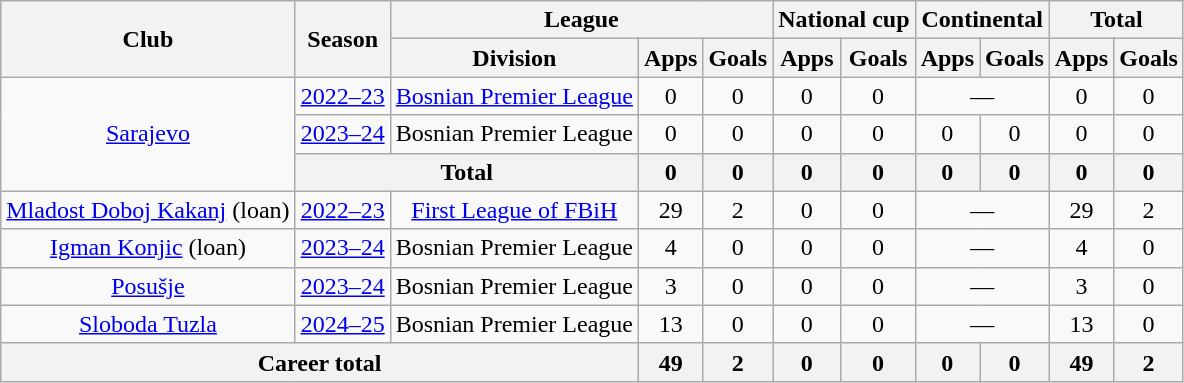<table class="wikitable" style="text-align:center">
<tr>
<th rowspan=2>Club</th>
<th rowspan=2>Season</th>
<th colspan=3>League</th>
<th colspan=2>National cup</th>
<th colspan=2>Continental</th>
<th colspan=2>Total</th>
</tr>
<tr>
<th>Division</th>
<th>Apps</th>
<th>Goals</th>
<th>Apps</th>
<th>Goals</th>
<th>Apps</th>
<th>Goals</th>
<th>Apps</th>
<th>Goals</th>
</tr>
<tr>
<td rowspan=3><a href='#'>Sarajevo</a></td>
<td><a href='#'>2022–23</a></td>
<td><a href='#'>Bosnian Premier League</a></td>
<td>0</td>
<td>0</td>
<td>0</td>
<td>0</td>
<td colspan=2>—</td>
<td>0</td>
<td>0</td>
</tr>
<tr>
<td><a href='#'>2023–24</a></td>
<td>Bosnian Premier League</td>
<td>0</td>
<td>0</td>
<td>0</td>
<td>0</td>
<td>0</td>
<td>0</td>
<td>0</td>
<td>0</td>
</tr>
<tr>
<th colspan=2>Total</th>
<th>0</th>
<th>0</th>
<th>0</th>
<th>0</th>
<th>0</th>
<th>0</th>
<th>0</th>
<th>0</th>
</tr>
<tr>
<td><a href='#'>Mladost Doboj Kakanj</a> (loan)</td>
<td><a href='#'>2022–23</a></td>
<td><a href='#'>First League of FBiH</a></td>
<td>29</td>
<td>2</td>
<td>0</td>
<td>0</td>
<td colspan=2>—</td>
<td>29</td>
<td>2</td>
</tr>
<tr>
<td><a href='#'>Igman Konjic</a> (loan)</td>
<td><a href='#'>2023–24</a></td>
<td>Bosnian Premier League</td>
<td>4</td>
<td>0</td>
<td>0</td>
<td>0</td>
<td colspan=2>—</td>
<td>4</td>
<td>0</td>
</tr>
<tr>
<td><a href='#'>Posušje</a></td>
<td><a href='#'>2023–24</a></td>
<td>Bosnian Premier League</td>
<td>3</td>
<td>0</td>
<td>0</td>
<td>0</td>
<td colspan=2>—</td>
<td>3</td>
<td>0</td>
</tr>
<tr>
<td><a href='#'>Sloboda Tuzla</a></td>
<td><a href='#'>2024–25</a></td>
<td>Bosnian Premier League</td>
<td>13</td>
<td>0</td>
<td>0</td>
<td>0</td>
<td colspan=2>—</td>
<td>13</td>
<td>0</td>
</tr>
<tr>
<th colspan=3>Career total</th>
<th>49</th>
<th>2</th>
<th>0</th>
<th>0</th>
<th>0</th>
<th>0</th>
<th>49</th>
<th>2</th>
</tr>
</table>
